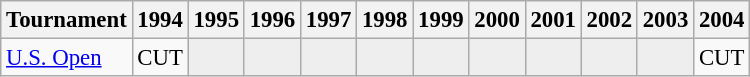<table class="wikitable" style="font-size:95%;text-align:center;">
<tr>
<th>Tournament</th>
<th>1994</th>
<th>1995</th>
<th>1996</th>
<th>1997</th>
<th>1998</th>
<th>1999</th>
<th>2000</th>
<th>2001</th>
<th>2002</th>
<th>2003</th>
<th>2004</th>
</tr>
<tr>
<td align=left><a href='#'>U.S. Open</a></td>
<td>CUT</td>
<td style="background:#eeeeee;"></td>
<td style="background:#eeeeee;"></td>
<td style="background:#eeeeee;"></td>
<td style="background:#eeeeee;"></td>
<td style="background:#eeeeee;"></td>
<td style="background:#eeeeee;"></td>
<td style="background:#eeeeee;"></td>
<td style="background:#eeeeee;"></td>
<td style="background:#eeeeee;"></td>
<td>CUT</td>
</tr>
</table>
